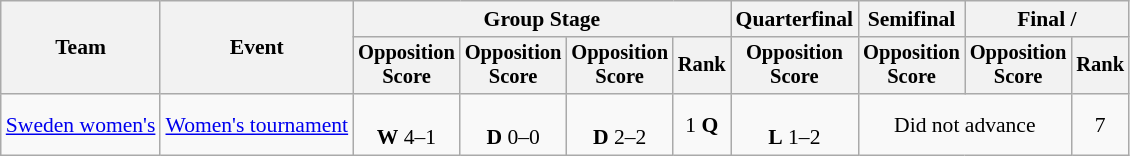<table class="wikitable" style="font-size:90%">
<tr>
<th rowspan=2>Team</th>
<th rowspan=2>Event</th>
<th colspan=4>Group Stage</th>
<th>Quarterfinal</th>
<th>Semifinal</th>
<th colspan=2>Final / </th>
</tr>
<tr style="font-size:95%">
<th>Opposition<br>Score</th>
<th>Opposition<br>Score</th>
<th>Opposition<br>Score</th>
<th>Rank</th>
<th>Opposition<br>Score</th>
<th>Opposition<br>Score</th>
<th>Opposition<br>Score</th>
<th>Rank</th>
</tr>
<tr align=center>
<td align=left><a href='#'>Sweden women's</a></td>
<td align=left><a href='#'>Women's tournament</a></td>
<td><br><strong>W</strong> 4–1</td>
<td><br><strong>D</strong> 0–0</td>
<td><br><strong>D</strong> 2–2</td>
<td>1 <strong>Q</strong></td>
<td><br><strong>L</strong> 1–2</td>
<td colspan=2>Did not advance</td>
<td>7</td>
</tr>
</table>
